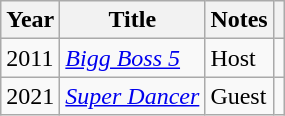<table class="wikitable sortable plainrowheaders">
<tr>
<th scope="col">Year</th>
<th scope="col">Title</th>
<th scope="col" class="unsortable">Notes</th>
<th scope="col" class="unsortable"></th>
</tr>
<tr>
<td>2011</td>
<td><em><a href='#'>Bigg Boss 5</a></em></td>
<td>Host</td>
<td style="text-align:center;"></td>
</tr>
<tr>
<td>2021</td>
<td><em><a href='#'>Super Dancer</a></em></td>
<td>Guest</td>
<td style="text-align:center;"></td>
</tr>
</table>
